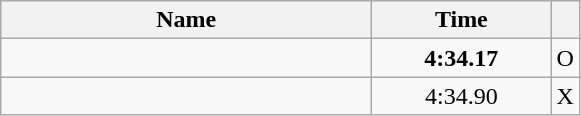<table class="wikitable" style="text-align:center;">
<tr>
<th style="width:15em">Name</th>
<th style="width:7em">Time</th>
<th></th>
</tr>
<tr>
<td align=left></td>
<td><strong>4:34.17</strong></td>
<td>O</td>
</tr>
<tr>
<td align=left></td>
<td>4:34.90</td>
<td>X</td>
</tr>
</table>
